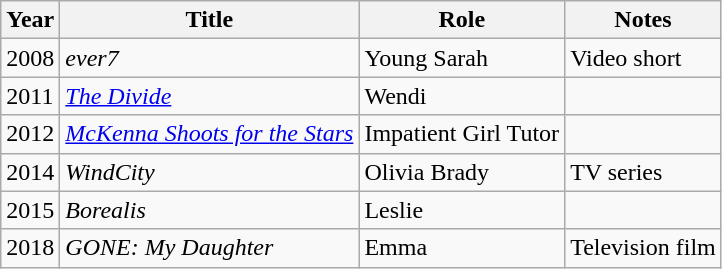<table class="wikitable">
<tr>
<th>Year</th>
<th>Title</th>
<th>Role</th>
<th>Notes</th>
</tr>
<tr>
<td>2008</td>
<td><em>ever7</em></td>
<td>Young Sarah</td>
<td>Video short</td>
</tr>
<tr>
<td>2011</td>
<td><em><a href='#'>The Divide</a></em></td>
<td>Wendi</td>
<td></td>
</tr>
<tr>
<td>2012</td>
<td><em><a href='#'>McKenna Shoots for the Stars</a></em></td>
<td>Impatient Girl Tutor</td>
<td></td>
</tr>
<tr>
<td>2014</td>
<td><em>WindCity</em></td>
<td>Olivia Brady</td>
<td>TV series</td>
</tr>
<tr>
<td>2015</td>
<td><em>Borealis</em></td>
<td>Leslie</td>
<td></td>
</tr>
<tr>
<td>2018</td>
<td><em>GONE: My Daughter</em></td>
<td>Emma</td>
<td>Television film</td>
</tr>
</table>
